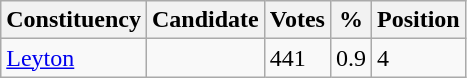<table class="wikitable">
<tr>
<th>Constituency</th>
<th>Candidate</th>
<th>Votes</th>
<th>%</th>
<th>Position</th>
</tr>
<tr>
<td><a href='#'>Leyton</a></td>
<td></td>
<td>441</td>
<td>0.9</td>
<td>4</td>
</tr>
</table>
